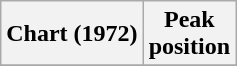<table class="wikitable">
<tr>
<th align="left">Chart (1972)</th>
<th align="left">Peak<br>position</th>
</tr>
<tr>
</tr>
</table>
